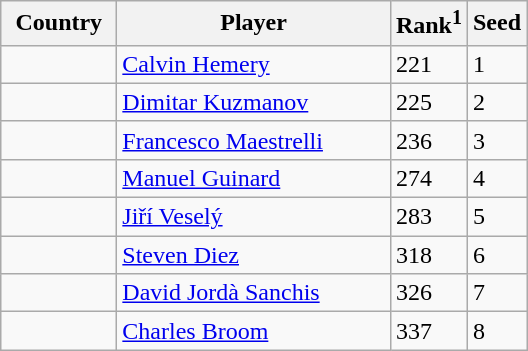<table class="sortable wikitable">
<tr>
<th width="70">Country</th>
<th width="175">Player</th>
<th>Rank<sup>1</sup></th>
<th>Seed</th>
</tr>
<tr>
<td></td>
<td><a href='#'>Calvin Hemery</a></td>
<td>221</td>
<td>1</td>
</tr>
<tr>
<td></td>
<td><a href='#'>Dimitar Kuzmanov</a></td>
<td>225</td>
<td>2</td>
</tr>
<tr>
<td></td>
<td><a href='#'>Francesco Maestrelli</a></td>
<td>236</td>
<td>3</td>
</tr>
<tr>
<td></td>
<td><a href='#'>Manuel Guinard</a></td>
<td>274</td>
<td>4</td>
</tr>
<tr>
<td></td>
<td><a href='#'>Jiří Veselý</a></td>
<td>283</td>
<td>5</td>
</tr>
<tr>
<td></td>
<td><a href='#'>Steven Diez</a></td>
<td>318</td>
<td>6</td>
</tr>
<tr>
<td></td>
<td><a href='#'>David Jordà Sanchis</a></td>
<td>326</td>
<td>7</td>
</tr>
<tr>
<td></td>
<td><a href='#'>Charles Broom</a></td>
<td>337</td>
<td>8</td>
</tr>
</table>
